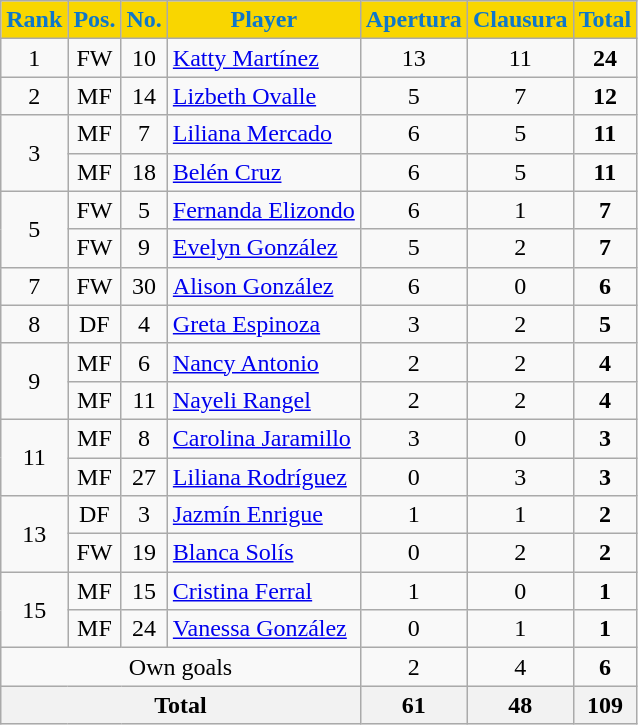<table class="wikitable" style="text-align:center;">
<tr>
<th style=background-color:#F9D600;color:#0E77CA>Rank</th>
<th style=background-color:#F9D600;color:#0E77CA>Pos.</th>
<th style=background-color:#F9D600;color:#0E77CA>No.</th>
<th style=background-color:#F9D600;color:#0E77CA>Player</th>
<th style=background-color:#F9D600;color:#0E77CA>Apertura</th>
<th style=background-color:#F9D600;color:#0E77CA>Clausura</th>
<th style=background-color:#F9D600;color:#0E77CA>Total</th>
</tr>
<tr>
<td>1</td>
<td>FW</td>
<td>10</td>
<td align=left> <a href='#'>Katty Martínez</a></td>
<td>13</td>
<td>11</td>
<td><strong>24</strong></td>
</tr>
<tr>
<td>2</td>
<td>MF</td>
<td>14</td>
<td align=left> <a href='#'>Lizbeth Ovalle</a></td>
<td>5</td>
<td>7</td>
<td><strong>12</strong></td>
</tr>
<tr>
<td rowspan=2>3</td>
<td>MF</td>
<td>7</td>
<td align=left> <a href='#'>Liliana Mercado</a></td>
<td>6</td>
<td>5</td>
<td><strong>11</strong></td>
</tr>
<tr>
<td>MF</td>
<td>18</td>
<td align=left> <a href='#'>Belén Cruz</a></td>
<td>6</td>
<td>5</td>
<td><strong>11</strong></td>
</tr>
<tr>
<td rowspan=2>5</td>
<td>FW</td>
<td>5</td>
<td align=left> <a href='#'>Fernanda Elizondo</a></td>
<td>6</td>
<td>1</td>
<td><strong>7</strong></td>
</tr>
<tr>
<td>FW</td>
<td>9</td>
<td align=left> <a href='#'>Evelyn González</a></td>
<td>5</td>
<td>2</td>
<td><strong>7</strong></td>
</tr>
<tr>
<td>7</td>
<td>FW</td>
<td>30</td>
<td align=left> <a href='#'>Alison González</a></td>
<td>6</td>
<td>0</td>
<td><strong>6</strong></td>
</tr>
<tr>
<td>8</td>
<td>DF</td>
<td>4</td>
<td align=left> <a href='#'>Greta Espinoza</a></td>
<td>3</td>
<td>2</td>
<td><strong>5</strong></td>
</tr>
<tr>
<td rowspan=2>9</td>
<td>MF</td>
<td>6</td>
<td align=left> <a href='#'>Nancy Antonio</a></td>
<td>2</td>
<td>2</td>
<td><strong>4</strong></td>
</tr>
<tr>
<td>MF</td>
<td>11</td>
<td align=left> <a href='#'>Nayeli Rangel</a></td>
<td>2</td>
<td>2</td>
<td><strong>4</strong></td>
</tr>
<tr>
<td rowspan=2>11</td>
<td>MF</td>
<td>8</td>
<td align=left> <a href='#'>Carolina Jaramillo</a></td>
<td>3</td>
<td>0</td>
<td><strong>3</strong></td>
</tr>
<tr>
<td>MF</td>
<td>27</td>
<td align=left> <a href='#'>Liliana Rodríguez</a></td>
<td>0</td>
<td>3</td>
<td><strong>3</strong></td>
</tr>
<tr>
<td rowspan=2>13</td>
<td>DF</td>
<td>3</td>
<td align=left> <a href='#'>Jazmín Enrigue</a></td>
<td>1</td>
<td>1</td>
<td><strong>2</strong></td>
</tr>
<tr>
<td>FW</td>
<td>19</td>
<td align=left> <a href='#'>Blanca Solís</a></td>
<td>0</td>
<td>2</td>
<td><strong>2</strong></td>
</tr>
<tr>
<td rowspan=2>15</td>
<td>MF</td>
<td>15</td>
<td align=left> <a href='#'>Cristina Ferral</a></td>
<td>1</td>
<td>0</td>
<td><strong>1</strong></td>
</tr>
<tr>
<td>MF</td>
<td>24</td>
<td align=left> <a href='#'>Vanessa González</a></td>
<td>0</td>
<td>1</td>
<td><strong>1</strong></td>
</tr>
<tr>
<td colspan=4>Own goals</td>
<td>2</td>
<td>4</td>
<td><strong>6</strong></td>
</tr>
<tr>
<th align=center colspan=4>Total</th>
<th align=center>61</th>
<th align=center>48</th>
<th align=center>109</th>
</tr>
</table>
